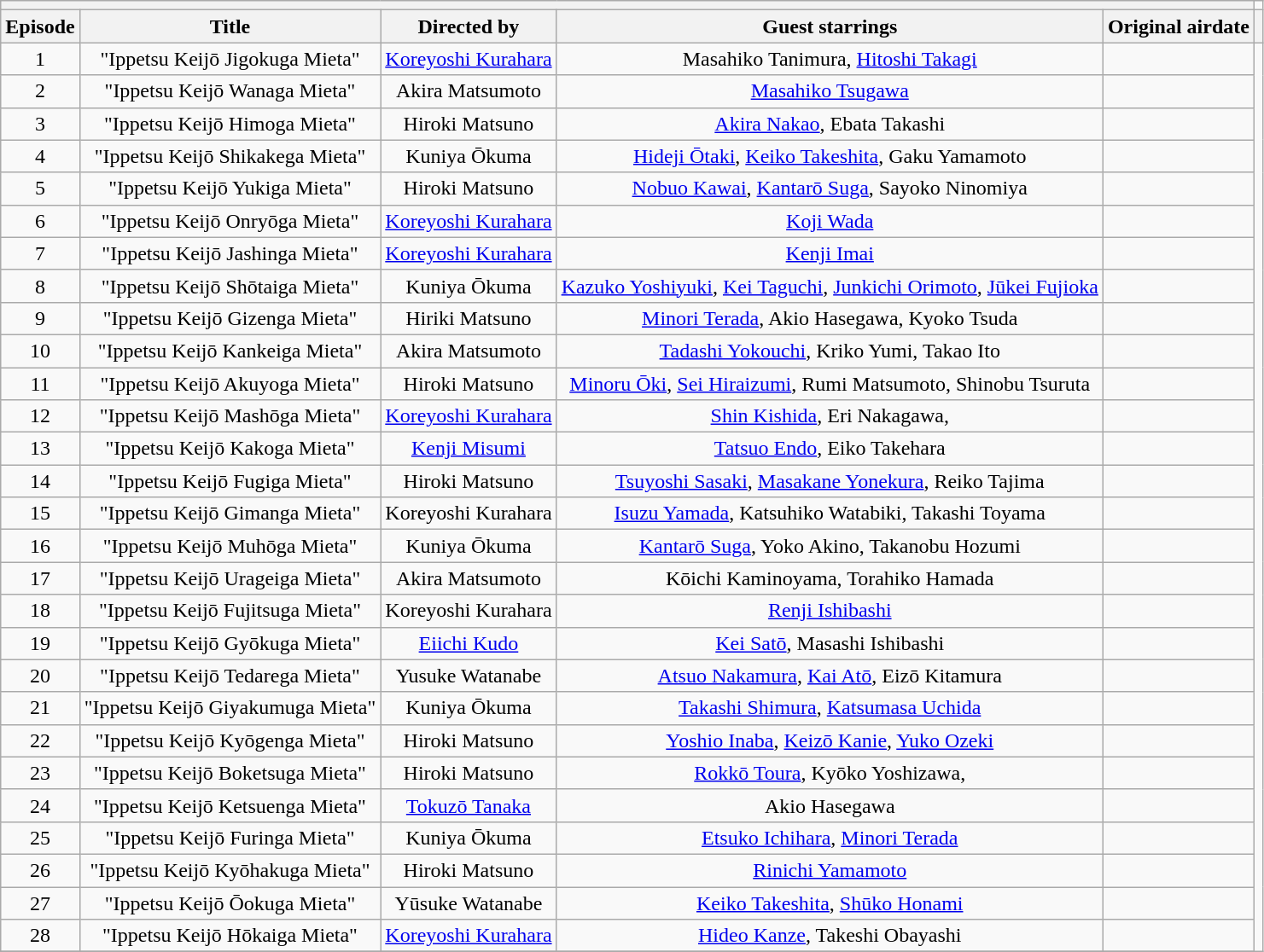<table class="wikitable" style="text-align: center;">
<tr>
<th colspan="5"></th>
</tr>
<tr>
<th>Episode</th>
<th>Title</th>
<th>Directed by</th>
<th>Guest starrings</th>
<th>Original airdate</th>
<th></th>
</tr>
<tr>
<td>1</td>
<td>"Ippetsu Keijō Jigokuga Mieta"</td>
<td><a href='#'>Koreyoshi Kurahara</a></td>
<td>Masahiko Tanimura, <a href='#'>Hitoshi Takagi</a></td>
<td></td>
</tr>
<tr>
<td>2</td>
<td>"Ippetsu Keijō Wanaga Mieta"</td>
<td>Akira Matsumoto</td>
<td><a href='#'>Masahiko Tsugawa</a></td>
<td></td>
</tr>
<tr>
<td>3</td>
<td>"Ippetsu Keijō Himoga Mieta"</td>
<td>Hiroki Matsuno</td>
<td><a href='#'>Akira Nakao</a>, Ebata Takashi</td>
<td></td>
</tr>
<tr>
<td>4</td>
<td>"Ippetsu Keijō Shikakega Mieta"</td>
<td>Kuniya Ōkuma</td>
<td><a href='#'>Hideji Ōtaki</a>, <a href='#'>Keiko Takeshita</a>, Gaku Yamamoto</td>
<td></td>
</tr>
<tr>
<td>5</td>
<td>"Ippetsu Keijō Yukiga Mieta"</td>
<td>Hiroki Matsuno</td>
<td><a href='#'>Nobuo Kawai</a>, <a href='#'>Kantarō Suga</a>, Sayoko Ninomiya</td>
<td></td>
</tr>
<tr>
<td>6</td>
<td>"Ippetsu Keijō Onryōga Mieta"</td>
<td><a href='#'>Koreyoshi Kurahara</a></td>
<td><a href='#'>Koji Wada</a></td>
<td></td>
</tr>
<tr>
<td>7</td>
<td>"Ippetsu Keijō Jashinga Mieta"</td>
<td><a href='#'>Koreyoshi Kurahara</a></td>
<td><a href='#'>Kenji Imai</a></td>
<td></td>
</tr>
<tr>
<td>8</td>
<td>"Ippetsu Keijō Shōtaiga Mieta"</td>
<td>Kuniya Ōkuma</td>
<td><a href='#'>Kazuko Yoshiyuki</a>, <a href='#'>Kei Taguchi</a>, <a href='#'>Junkichi Orimoto</a>, <a href='#'>Jūkei Fujioka</a></td>
<td></td>
</tr>
<tr>
<td>9</td>
<td>"Ippetsu Keijō Gizenga Mieta"</td>
<td>Hiriki Matsuno</td>
<td><a href='#'>Minori Terada</a>, Akio Hasegawa, Kyoko Tsuda</td>
<td></td>
</tr>
<tr>
<td>10</td>
<td>"Ippetsu Keijō Kankeiga Mieta"</td>
<td>Akira Matsumoto</td>
<td><a href='#'>Tadashi Yokouchi</a>, Kriko Yumi, Takao Ito</td>
<td></td>
</tr>
<tr>
<td>11</td>
<td>"Ippetsu Keijō Akuyoga Mieta"</td>
<td>Hiroki Matsuno</td>
<td><a href='#'>Minoru Ōki</a>, <a href='#'>Sei Hiraizumi</a>, Rumi Matsumoto, Shinobu Tsuruta</td>
<td></td>
</tr>
<tr>
<td>12</td>
<td>"Ippetsu Keijō Mashōga Mieta"</td>
<td><a href='#'>Koreyoshi Kurahara</a></td>
<td><a href='#'>Shin Kishida</a>, Eri Nakagawa,</td>
<td></td>
</tr>
<tr>
<td>13</td>
<td>"Ippetsu Keijō Kakoga Mieta"</td>
<td><a href='#'>Kenji Misumi</a></td>
<td><a href='#'>Tatsuo Endo</a>, Eiko Takehara</td>
<td></td>
</tr>
<tr>
<td>14</td>
<td>"Ippetsu Keijō Fugiga Mieta"</td>
<td>Hiroki Matsuno</td>
<td><a href='#'>Tsuyoshi Sasaki</a>, <a href='#'>Masakane Yonekura</a>, Reiko Tajima</td>
<td></td>
</tr>
<tr>
<td>15</td>
<td>"Ippetsu Keijō Gimanga Mieta"</td>
<td>Koreyoshi Kurahara</td>
<td><a href='#'>Isuzu Yamada</a>, Katsuhiko Watabiki, Takashi Toyama</td>
<td></td>
</tr>
<tr>
<td>16</td>
<td>"Ippetsu Keijō Muhōga Mieta"</td>
<td>Kuniya Ōkuma</td>
<td><a href='#'>Kantarō Suga</a>, Yoko Akino, Takanobu Hozumi</td>
<td></td>
</tr>
<tr>
<td>17</td>
<td>"Ippetsu Keijō Urageiga Mieta"</td>
<td>Akira Matsumoto</td>
<td>Kōichi Kaminoyama, Torahiko Hamada</td>
<td></td>
</tr>
<tr>
<td>18</td>
<td>"Ippetsu Keijō Fujitsuga Mieta"</td>
<td>Koreyoshi Kurahara</td>
<td><a href='#'>Renji Ishibashi</a></td>
<td></td>
</tr>
<tr>
<td>19</td>
<td>"Ippetsu Keijō Gyōkuga Mieta"</td>
<td><a href='#'>Eiichi Kudo</a></td>
<td><a href='#'>Kei Satō</a>, Masashi Ishibashi</td>
<td></td>
</tr>
<tr>
<td>20</td>
<td>"Ippetsu Keijō Tedarega Mieta"</td>
<td>Yusuke Watanabe</td>
<td><a href='#'>Atsuo Nakamura</a>, <a href='#'>Kai Atō</a>, Eizō Kitamura</td>
<td></td>
</tr>
<tr>
<td>21</td>
<td>"Ippetsu Keijō Giyakumuga Mieta"</td>
<td>Kuniya Ōkuma</td>
<td><a href='#'>Takashi Shimura</a>, <a href='#'>Katsumasa Uchida</a></td>
<td></td>
</tr>
<tr>
<td>22</td>
<td>"Ippetsu Keijō Kyōgenga Mieta"</td>
<td>Hiroki Matsuno</td>
<td><a href='#'>Yoshio Inaba</a>, <a href='#'>Keizō Kanie</a>, <a href='#'>Yuko Ozeki</a></td>
<td></td>
</tr>
<tr>
<td>23</td>
<td>"Ippetsu Keijō Boketsuga Mieta"</td>
<td>Hiroki Matsuno</td>
<td><a href='#'>Rokkō Toura</a>, Kyōko Yoshizawa,</td>
<td></td>
</tr>
<tr>
<td>24</td>
<td>"Ippetsu Keijō Ketsuenga Mieta"</td>
<td><a href='#'>Tokuzō Tanaka</a></td>
<td>Akio Hasegawa</td>
<td></td>
</tr>
<tr>
<td>25</td>
<td>"Ippetsu Keijō Furinga Mieta"</td>
<td>Kuniya Ōkuma</td>
<td><a href='#'>Etsuko Ichihara</a>, <a href='#'>Minori Terada</a></td>
<td></td>
</tr>
<tr>
<td>26</td>
<td>"Ippetsu Keijō Kyōhakuga Mieta"</td>
<td>Hiroki Matsuno</td>
<td><a href='#'>Rinichi Yamamoto</a></td>
<td></td>
</tr>
<tr>
<td>27</td>
<td>"Ippetsu Keijō Ōokuga Mieta"</td>
<td>Yūsuke Watanabe</td>
<td><a href='#'>Keiko Takeshita</a>, <a href='#'>Shūko Honami</a></td>
<td></td>
</tr>
<tr>
<td>28</td>
<td>"Ippetsu Keijō Hōkaiga Mieta"</td>
<td><a href='#'>Koreyoshi Kurahara</a></td>
<td><a href='#'>Hideo Kanze</a>, Takeshi Obayashi</td>
<td></td>
</tr>
<tr>
</tr>
</table>
